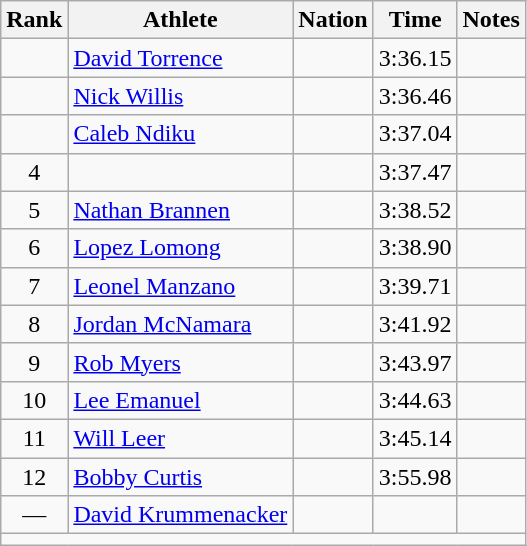<table class="wikitable mw-datatable sortable" style="text-align:center;">
<tr>
<th>Rank</th>
<th>Athlete</th>
<th>Nation</th>
<th>Time</th>
<th>Notes</th>
</tr>
<tr>
<td></td>
<td align=left><a href='#'>David Torrence</a></td>
<td align=left></td>
<td>3:36.15</td>
<td></td>
</tr>
<tr>
<td></td>
<td align=left><a href='#'>Nick Willis</a></td>
<td align=left></td>
<td>3:36.46</td>
<td></td>
</tr>
<tr>
<td></td>
<td align=left><a href='#'>Caleb Ndiku</a></td>
<td align=left></td>
<td>3:37.04</td>
<td></td>
</tr>
<tr>
<td>4</td>
<td align=left></td>
<td align=left></td>
<td>3:37.47</td>
<td></td>
</tr>
<tr>
<td>5</td>
<td align=left><a href='#'>Nathan Brannen</a></td>
<td align=left></td>
<td>3:38.52</td>
<td></td>
</tr>
<tr>
<td>6</td>
<td align=left><a href='#'>Lopez Lomong</a></td>
<td align=left></td>
<td>3:38.90</td>
<td></td>
</tr>
<tr>
<td>7</td>
<td align=left><a href='#'>Leonel Manzano</a></td>
<td align=left></td>
<td>3:39.71</td>
<td></td>
</tr>
<tr>
<td>8</td>
<td align=left><a href='#'>Jordan McNamara</a></td>
<td align=left></td>
<td>3:41.92</td>
<td></td>
</tr>
<tr>
<td>9</td>
<td align=left><a href='#'>Rob Myers</a></td>
<td align=left></td>
<td>3:43.97</td>
<td></td>
</tr>
<tr>
<td>10</td>
<td align=left><a href='#'>Lee Emanuel</a></td>
<td align=left></td>
<td>3:44.63</td>
<td></td>
</tr>
<tr>
<td>11</td>
<td align=left><a href='#'>Will Leer</a></td>
<td align=left></td>
<td>3:45.14</td>
<td></td>
</tr>
<tr>
<td>12</td>
<td align=left><a href='#'>Bobby Curtis</a></td>
<td align=left></td>
<td>3:55.98</td>
<td></td>
</tr>
<tr>
<td>—</td>
<td align=left><a href='#'>David Krummenacker</a></td>
<td align=left></td>
<td></td>
<td></td>
</tr>
<tr class="sortbottom">
<td colspan=5></td>
</tr>
</table>
